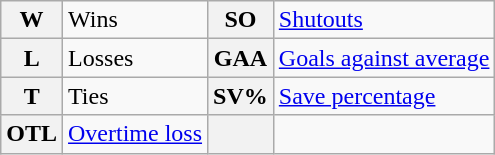<table class="wikitable">
<tr>
<th>W</th>
<td>Wins</td>
<th>SO</th>
<td><a href='#'>Shutouts</a></td>
</tr>
<tr>
<th>L</th>
<td>Losses</td>
<th>GAA</th>
<td><a href='#'>Goals against average</a></td>
</tr>
<tr>
<th>T</th>
<td>Ties</td>
<th>SV%</th>
<td><a href='#'>Save percentage</a></td>
</tr>
<tr>
<th>OTL</th>
<td><a href='#'>Overtime loss</a></td>
<th></th>
<td></td>
</tr>
</table>
